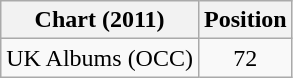<table class="wikitable">
<tr>
<th>Chart (2011)</th>
<th>Position</th>
</tr>
<tr>
<td>UK Albums (OCC)</td>
<td align="center">72</td>
</tr>
</table>
